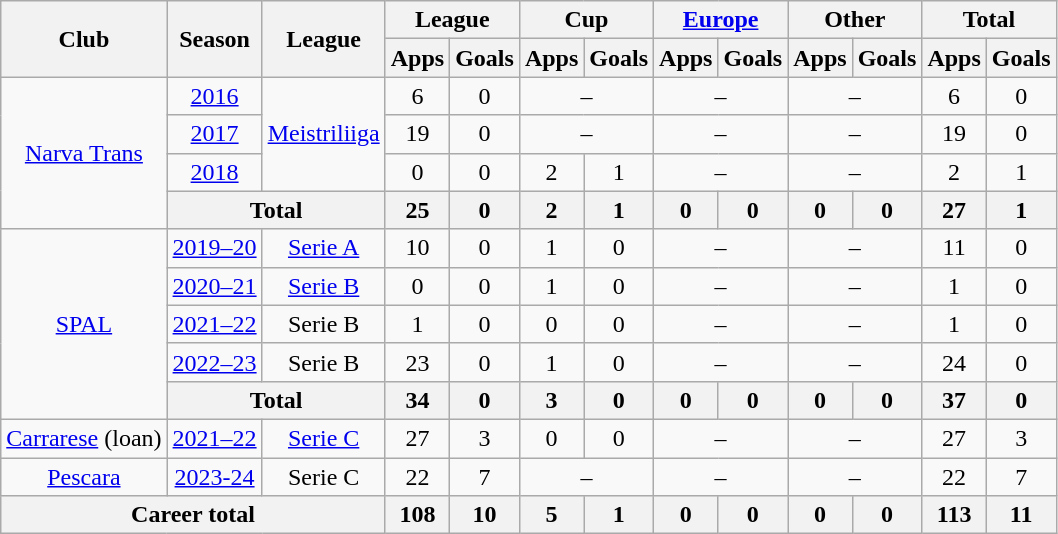<table class="wikitable" style="text-align: center">
<tr>
<th rowspan="2">Club</th>
<th rowspan="2">Season</th>
<th rowspan="2">League</th>
<th colspan="2">League</th>
<th colspan="2">Cup</th>
<th colspan="2"><a href='#'>Europe</a></th>
<th colspan="2">Other</th>
<th colspan="2">Total</th>
</tr>
<tr>
<th>Apps</th>
<th>Goals</th>
<th>Apps</th>
<th>Goals</th>
<th>Apps</th>
<th>Goals</th>
<th>Apps</th>
<th>Goals</th>
<th>Apps</th>
<th>Goals</th>
</tr>
<tr>
<td rowspan="4"><a href='#'>Narva Trans</a></td>
<td><a href='#'>2016</a></td>
<td rowspan="3"><a href='#'>Meistriliiga</a></td>
<td>6</td>
<td>0</td>
<td colspan="2">–</td>
<td colspan="2">–</td>
<td colspan="2">–</td>
<td>6</td>
<td>0</td>
</tr>
<tr>
<td><a href='#'>2017</a></td>
<td>19</td>
<td>0</td>
<td colspan="2">–</td>
<td colspan="2">–</td>
<td colspan="2">–</td>
<td>19</td>
<td>0</td>
</tr>
<tr>
<td><a href='#'>2018</a></td>
<td>0</td>
<td>0</td>
<td>2</td>
<td>1</td>
<td colspan="2">–</td>
<td colspan="2">–</td>
<td>2</td>
<td>1</td>
</tr>
<tr>
<th colspan="2">Total</th>
<th>25</th>
<th>0</th>
<th>2</th>
<th>1</th>
<th>0</th>
<th>0</th>
<th>0</th>
<th>0</th>
<th>27</th>
<th>1</th>
</tr>
<tr>
<td rowspan="5"><a href='#'>SPAL</a></td>
<td><a href='#'>2019–20</a></td>
<td><a href='#'>Serie A</a></td>
<td>10</td>
<td>0</td>
<td>1</td>
<td>0</td>
<td colspan="2">–</td>
<td colspan="2">–</td>
<td>11</td>
<td>0</td>
</tr>
<tr>
<td><a href='#'>2020–21</a></td>
<td><a href='#'>Serie B</a></td>
<td>0</td>
<td>0</td>
<td>1</td>
<td>0</td>
<td colspan="2">–</td>
<td colspan="2">–</td>
<td>1</td>
<td>0</td>
</tr>
<tr>
<td><a href='#'>2021–22</a></td>
<td>Serie B</td>
<td>1</td>
<td>0</td>
<td>0</td>
<td>0</td>
<td colspan="2">–</td>
<td colspan="2">–</td>
<td>1</td>
<td>0</td>
</tr>
<tr>
<td><a href='#'>2022–23</a></td>
<td>Serie B</td>
<td>23</td>
<td>0</td>
<td>1</td>
<td>0</td>
<td colspan="2">–</td>
<td colspan="2">–</td>
<td>24</td>
<td>0</td>
</tr>
<tr>
<th colspan="2">Total</th>
<th>34</th>
<th>0</th>
<th>3</th>
<th>0</th>
<th>0</th>
<th>0</th>
<th>0</th>
<th>0</th>
<th>37</th>
<th>0</th>
</tr>
<tr>
<td><a href='#'>Carrarese</a> (loan)</td>
<td><a href='#'>2021–22</a></td>
<td><a href='#'>Serie C</a></td>
<td>27</td>
<td>3</td>
<td>0</td>
<td>0</td>
<td colspan="2">–</td>
<td colspan="2">–</td>
<td>27</td>
<td>3</td>
</tr>
<tr>
<td><a href='#'>Pescara</a></td>
<td><a href='#'>2023-24</a></td>
<td>Serie C</td>
<td>22</td>
<td>7</td>
<td colspan="2">–</td>
<td colspan="2">–</td>
<td colspan="2">–</td>
<td>22</td>
<td>7</td>
</tr>
<tr>
<th colspan="3">Career total</th>
<th>108</th>
<th>10</th>
<th>5</th>
<th>1</th>
<th>0</th>
<th>0</th>
<th>0</th>
<th>0</th>
<th>113</th>
<th>11</th>
</tr>
</table>
